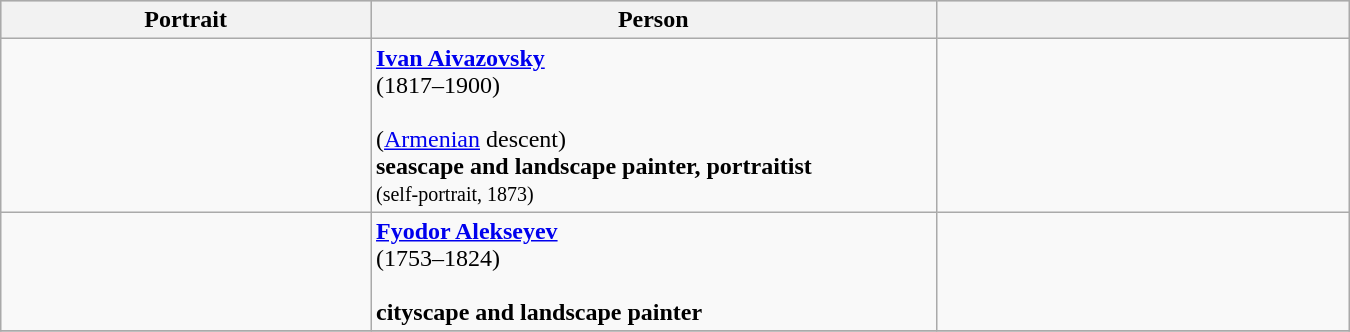<table class="wikitable" width=900pt>
<tr bgcolor="#cccccc">
<th width=17%>Portrait</th>
<th width=26%>Person</th>
<th width=19%></th>
</tr>
<tr>
<td align=center></td>
<td><strong><a href='#'>Ivan Aivazovsky</a></strong><br>(1817–1900)<br> <br>(<a href='#'>Armenian</a> descent)<br><strong>seascape and landscape painter, portraitist</strong><br><small>(self-portrait, 1873)</small></td>
<td align=center></td>
</tr>
<tr>
<td align=center></td>
<td><strong><a href='#'>Fyodor Alekseyev</a></strong> <br>(1753–1824)<br>  <br><strong>cityscape and landscape painter</strong></td>
<td align=center></td>
</tr>
<tr>
</tr>
</table>
